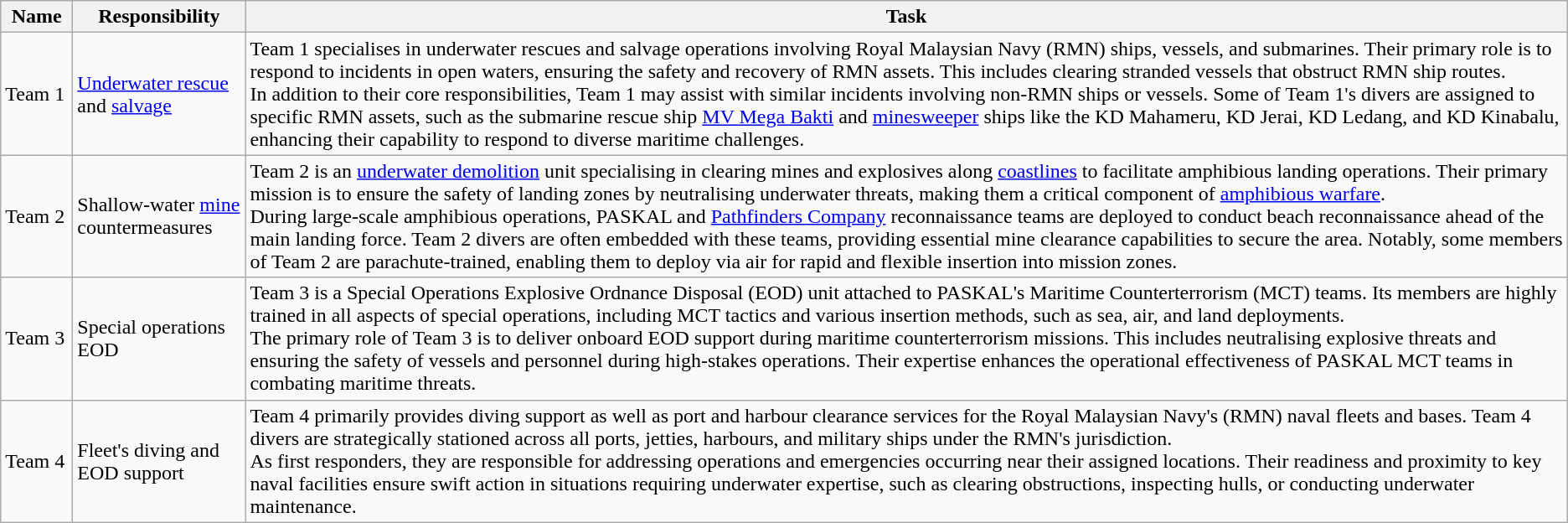<table class="wikitable">
<tr>
<th style="width: 50px;">Name</th>
<th style="width: 130px;">Responsibility</th>
<th>Task</th>
</tr>
<tr>
<td>Team 1</td>
<td><a href='#'>Underwater rescue</a> and <a href='#'>salvage</a></td>
<td>Team 1 specialises in underwater rescues and salvage operations involving Royal Malaysian Navy (RMN) ships, vessels, and submarines. Their primary role is to respond to incidents in open waters, ensuring the safety and recovery of RMN assets. This includes clearing stranded vessels that obstruct RMN ship routes.<br>In addition to their core responsibilities, Team 1 may assist with similar incidents involving non-RMN ships or vessels. Some of Team 1's divers are assigned to specific RMN assets, such as the submarine rescue ship <a href='#'>MV Mega Bakti</a> and <a href='#'>minesweeper</a> ships like the KD Mahameru, KD Jerai, KD Ledang, and KD Kinabalu, enhancing their capability to respond to diverse maritime challenges.</td>
</tr>
<tr>
<td>Team 2</td>
<td>Shallow-water <a href='#'>mine</a> countermeasures</td>
<td>Team 2 is an <a href='#'>underwater demolition</a> unit specialising in clearing mines and explosives along <a href='#'>coastlines</a> to facilitate amphibious landing operations. Their primary mission is to ensure the safety of landing zones by neutralising underwater threats, making them a critical component of <a href='#'>amphibious warfare</a>.<br>During large-scale amphibious operations, PASKAL and <a href='#'>Pathfinders Company</a> reconnaissance teams are deployed to conduct beach reconnaissance ahead of the main landing force. Team 2 divers are often embedded with these teams, providing essential mine clearance capabilities to secure the area. Notably, some members of Team 2 are parachute-trained, enabling them to deploy via air for rapid and flexible insertion into mission zones.</td>
</tr>
<tr>
<td>Team 3</td>
<td>Special operations EOD</td>
<td>Team 3 is a Special Operations Explosive Ordnance Disposal (EOD) unit attached to PASKAL's Maritime Counterterrorism (MCT) teams. Its members are highly trained in all aspects of special operations, including MCT tactics and various insertion methods, such as sea, air, and land deployments.<br>The primary role of Team 3 is to deliver onboard EOD support during maritime counterterrorism missions. This includes neutralising explosive threats and ensuring the safety of vessels and personnel during high-stakes operations. Their expertise enhances the operational effectiveness of PASKAL MCT teams in combating maritime threats.</td>
</tr>
<tr>
<td>Team 4</td>
<td>Fleet's diving and EOD support</td>
<td>Team 4 primarily provides diving support as well as port and harbour clearance services for the Royal Malaysian Navy's (RMN) naval fleets and bases. Team 4 divers are strategically stationed across all ports, jetties, harbours, and military ships under the RMN's jurisdiction.<br>As first responders, they are responsible for addressing operations and emergencies occurring near their assigned locations. Their readiness and proximity to key naval facilities ensure swift action in situations requiring underwater expertise, such as clearing obstructions, inspecting hulls, or conducting underwater maintenance.</td>
</tr>
</table>
